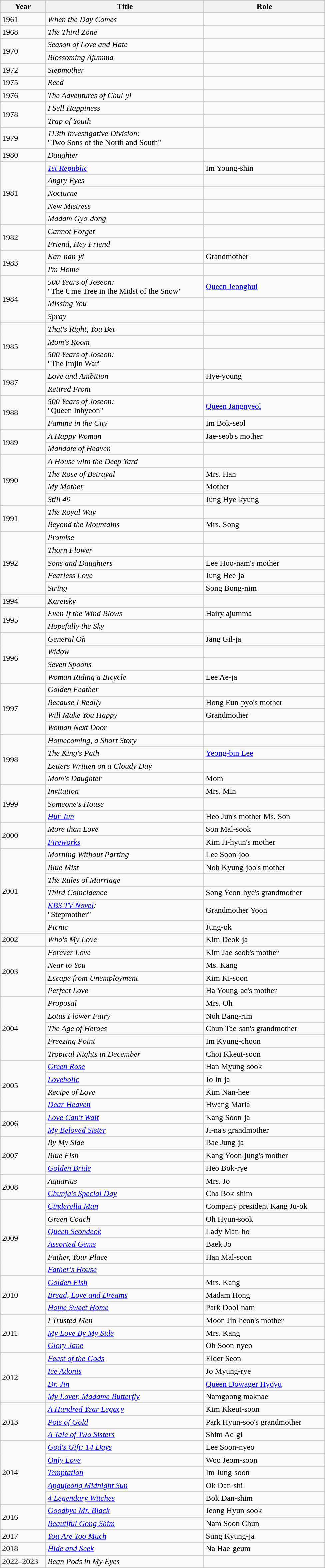<table class="wikitable" style="width:650px">
<tr>
<th>Year</th>
<th>Title</th>
<th>Role</th>
</tr>
<tr>
<td>1961</td>
<td><em>When the Day Comes</em></td>
<td></td>
</tr>
<tr>
<td>1968</td>
<td><em>The Third Zone</em></td>
<td></td>
</tr>
<tr>
<td rowspan=2>1970</td>
<td><em>Season of Love and Hate</em></td>
<td></td>
</tr>
<tr>
<td><em>Blossoming Ajumma</em></td>
<td></td>
</tr>
<tr>
<td>1972</td>
<td><em>Stepmother</em></td>
<td></td>
</tr>
<tr>
<td>1975</td>
<td><em>Reed</em></td>
<td></td>
</tr>
<tr>
<td>1976</td>
<td><em>The Adventures of Chul-yi</em></td>
<td></td>
</tr>
<tr>
<td rowspan=2>1978</td>
<td><em>I Sell Happiness</em></td>
<td></td>
</tr>
<tr>
<td><em>Trap of Youth</em></td>
<td></td>
</tr>
<tr>
<td>1979</td>
<td><em>113th Investigative Division:</em><br>"Two Sons of the North and South"</td>
<td></td>
</tr>
<tr>
<td>1980</td>
<td><em>Daughter</em></td>
<td></td>
</tr>
<tr>
<td rowspan=5>1981</td>
<td><em><a href='#'>1st Republic</a></em></td>
<td>Im Young-shin</td>
</tr>
<tr>
<td><em>Angry Eyes</em></td>
<td></td>
</tr>
<tr>
<td><em>Nocturne</em></td>
<td></td>
</tr>
<tr>
<td><em>New Mistress</em></td>
<td></td>
</tr>
<tr>
<td><em>Madam Gyo-dong</em></td>
<td></td>
</tr>
<tr>
<td rowspan=2>1982</td>
<td><em>Cannot Forget</em></td>
<td></td>
</tr>
<tr>
<td><em>Friend, Hey Friend</em></td>
<td></td>
</tr>
<tr>
<td rowspan=2>1983</td>
<td><em>Kan-nan-yi</em></td>
<td>Grandmother</td>
</tr>
<tr>
<td><em>I'm Home</em></td>
<td></td>
</tr>
<tr>
<td rowspan=3>1984</td>
<td><em>500 Years of Joseon:</em><br>"The Ume Tree in the Midst of the Snow"</td>
<td><a href='#'>Queen Jeonghui</a></td>
</tr>
<tr>
<td><em>Missing You</em></td>
<td></td>
</tr>
<tr>
<td><em>Spray</em></td>
<td></td>
</tr>
<tr>
<td rowspan=3>1985</td>
<td><em>That's Right, You Bet</em></td>
<td></td>
</tr>
<tr>
<td><em>Mom's Room</em></td>
<td></td>
</tr>
<tr>
<td><em>500 Years of Joseon:</em><br>"The Imjin War"</td>
<td></td>
</tr>
<tr>
<td rowspan=2>1987</td>
<td><em>Love and Ambition</em></td>
<td>Hye-young</td>
</tr>
<tr>
<td><em>Retired Front</em></td>
<td></td>
</tr>
<tr>
<td rowspan=2>1988</td>
<td><em>500 Years of Joseon:</em><br>"Queen Inhyeon"</td>
<td><a href='#'>Queen Jangnyeol</a></td>
</tr>
<tr>
<td><em>Famine in the City</em></td>
<td>Im Bok-seol</td>
</tr>
<tr>
<td rowspan=2>1989</td>
<td><em>A Happy Woman</em></td>
<td>Jae-seob's mother</td>
</tr>
<tr>
<td><em>Mandate of Heaven</em></td>
<td></td>
</tr>
<tr>
<td rowspan=4>1990</td>
<td><em>A House with the Deep Yard</em></td>
<td></td>
</tr>
<tr>
<td><em>The Rose of Betrayal</em></td>
<td>Mrs. Han</td>
</tr>
<tr>
<td><em>My Mother</em></td>
<td>Mother</td>
</tr>
<tr>
<td><em>Still 49</em></td>
<td>Jung Hye-kyung</td>
</tr>
<tr>
<td rowspan=2>1991</td>
<td><em>The Royal Way</em></td>
<td></td>
</tr>
<tr>
<td><em>Beyond the Mountains</em></td>
<td>Mrs. Song</td>
</tr>
<tr>
<td rowspan=5>1992</td>
<td><em>Promise</em></td>
<td></td>
</tr>
<tr>
<td><em>Thorn Flower</em></td>
<td></td>
</tr>
<tr>
<td><em>Sons and Daughters</em></td>
<td>Lee Hoo-nam's mother</td>
</tr>
<tr>
<td><em>Fearless Love</em></td>
<td>Jung Hee-ja</td>
</tr>
<tr>
<td><em>String</em></td>
<td>Song Bong-nim</td>
</tr>
<tr>
<td>1994</td>
<td><em>Kareisky</em></td>
<td></td>
</tr>
<tr>
<td rowspan=2>1995</td>
<td><em>Even If the Wind Blows</em></td>
<td>Hairy ajumma</td>
</tr>
<tr>
<td><em>Hopefully the Sky</em></td>
<td></td>
</tr>
<tr>
<td rowspan=4>1996</td>
<td><em>General Oh</em></td>
<td>Jang Gil-ja</td>
</tr>
<tr>
<td><em>Widow</em></td>
<td></td>
</tr>
<tr>
<td><em>Seven Spoons</em></td>
<td></td>
</tr>
<tr>
<td><em>Woman Riding a Bicycle</em></td>
<td>Lee Ae-ja</td>
</tr>
<tr>
<td rowspan=4>1997</td>
<td><em>Golden Feather</em></td>
<td></td>
</tr>
<tr>
<td><em>Because I Really</em></td>
<td>Hong Eun-pyo's mother</td>
</tr>
<tr>
<td><em>Will Make You Happy</em></td>
<td>Grandmother</td>
</tr>
<tr>
<td><em>Woman Next Door</em></td>
<td></td>
</tr>
<tr>
<td rowspan=4>1998</td>
<td><em>Homecoming, a Short Story</em></td>
<td></td>
</tr>
<tr>
<td><em>The King's Path</em></td>
<td><a href='#'>Yeong-bin Lee</a></td>
</tr>
<tr>
<td><em>Letters Written on a Cloudy Day</em></td>
<td></td>
</tr>
<tr>
<td><em>Mom's Daughter</em></td>
<td>Mom</td>
</tr>
<tr>
<td rowspan=3>1999</td>
<td><em>Invitation</em></td>
<td>Mrs. Min</td>
</tr>
<tr>
<td><em>Someone's House</em></td>
<td></td>
</tr>
<tr>
<td><em><a href='#'>Hur Jun</a></em></td>
<td>Heo Jun's mother Ms. Son</td>
</tr>
<tr>
<td rowspan=2>2000</td>
<td><em>More than Love</em></td>
<td>Son Mal-sook</td>
</tr>
<tr>
<td><em><a href='#'>Fireworks</a></em></td>
<td>Kim Ji-hyun's mother</td>
</tr>
<tr>
<td rowspan=6>2001</td>
<td><em>Morning Without Parting</em></td>
<td>Lee Soon-joo</td>
</tr>
<tr>
<td><em>Blue Mist</em></td>
<td>Noh Kyung-joo's mother</td>
</tr>
<tr>
<td><em>The Rules of Marriage</em></td>
<td></td>
</tr>
<tr>
<td><em>Third Coincidence</em></td>
<td>Song Yeon-hye's grandmother</td>
</tr>
<tr>
<td><em><a href='#'>KBS TV Novel</a>:</em><br>"Stepmother"</td>
<td>Grandmother Yoon</td>
</tr>
<tr>
<td><em>Picnic</em></td>
<td>Jung-ok</td>
</tr>
<tr>
<td>2002</td>
<td><em>Who's My Love</em></td>
<td>Kim Deok-ja</td>
</tr>
<tr>
<td rowspan=4>2003</td>
<td><em>Forever Love</em></td>
<td>Kim Jae-seob's mother</td>
</tr>
<tr>
<td><em>Near to You</em></td>
<td>Ms. Kang</td>
</tr>
<tr>
<td><em>Escape from Unemployment</em></td>
<td>Kim Ki-soon</td>
</tr>
<tr>
<td><em>Perfect Love</em></td>
<td>Ha Young-ae's mother</td>
</tr>
<tr>
<td rowspan=5>2004</td>
<td><em>Proposal</em></td>
<td>Mrs. Oh</td>
</tr>
<tr>
<td><em>Lotus Flower Fairy</em></td>
<td>Noh Bang-rim</td>
</tr>
<tr>
<td><em>The Age of Heroes</em></td>
<td>Chun Tae-san's grandmother</td>
</tr>
<tr>
<td><em>Freezing Point</em></td>
<td>Im Kyung-choon</td>
</tr>
<tr>
<td><em>Tropical Nights in December</em></td>
<td>Choi Kkeut-soon</td>
</tr>
<tr>
<td rowspan=4>2005</td>
<td><em><a href='#'>Green Rose</a></em></td>
<td>Han Myung-sook</td>
</tr>
<tr>
<td><em><a href='#'>Loveholic</a></em></td>
<td>Jo In-ja</td>
</tr>
<tr>
<td><em>Recipe of Love</em></td>
<td>Kim Nan-hee</td>
</tr>
<tr>
<td><em><a href='#'>Dear Heaven</a></em></td>
<td>Hwang Maria</td>
</tr>
<tr>
<td rowspan=2>2006</td>
<td><em><a href='#'>Love Can't Wait</a></em></td>
<td>Kang Soon-ja</td>
</tr>
<tr>
<td><em><a href='#'>My Beloved Sister</a></em></td>
<td>Ji-na's grandmother</td>
</tr>
<tr>
<td rowspan=3>2007</td>
<td><em>By My Side</em></td>
<td>Bae Jung-ja</td>
</tr>
<tr>
<td><em>Blue Fish</em></td>
<td>Kang Yoon-jung's mother</td>
</tr>
<tr>
<td><em><a href='#'>Golden Bride</a></em></td>
<td>Heo Bok-rye</td>
</tr>
<tr>
<td rowspan=2>2008</td>
<td><em>Aquarius</em></td>
<td>Mrs. Jo</td>
</tr>
<tr>
<td><em><a href='#'>Chunja's Special Day</a></em></td>
<td>Cha Bok-shim</td>
</tr>
<tr>
<td rowspan=6>2009</td>
<td><em><a href='#'>Cinderella Man</a></em></td>
<td>Company president Kang Ju-ok</td>
</tr>
<tr>
<td><em>Green Coach</em></td>
<td>Oh Hyun-sook</td>
</tr>
<tr>
<td><em><a href='#'>Queen Seondeok</a></em></td>
<td>Lady Man-ho</td>
</tr>
<tr>
<td><em><a href='#'>Assorted Gems</a></em></td>
<td>Baek Jo</td>
</tr>
<tr>
<td><em>Father, Your Place</em></td>
<td>Han Mal-soon</td>
</tr>
<tr>
<td><em><a href='#'>Father's House</a></em></td>
<td></td>
</tr>
<tr>
<td rowspan=3>2010</td>
<td><em><a href='#'>Golden Fish</a></em></td>
<td>Mrs. Kang</td>
</tr>
<tr>
<td><em><a href='#'>Bread, Love and Dreams</a></em></td>
<td>Madam Hong</td>
</tr>
<tr>
<td><em><a href='#'>Home Sweet Home</a></em></td>
<td>Park Dool-nam</td>
</tr>
<tr>
<td rowspan=3>2011</td>
<td><em>I Trusted Men</em></td>
<td>Moon Jin-heon's mother</td>
</tr>
<tr>
<td><em><a href='#'>My Love By My Side</a></em></td>
<td>Mrs. Kang</td>
</tr>
<tr>
<td><em><a href='#'>Glory Jane</a></em></td>
<td>Oh Soon-nyeo</td>
</tr>
<tr>
<td rowspan=4>2012</td>
<td><em><a href='#'>Feast of the Gods</a></em></td>
<td>Elder Seon</td>
</tr>
<tr>
<td><em><a href='#'>Ice Adonis</a></em></td>
<td>Jo Myung-rye</td>
</tr>
<tr>
<td><em><a href='#'>Dr. Jin</a></em></td>
<td><a href='#'>Queen Dowager Hyoyu</a></td>
</tr>
<tr>
<td><em><a href='#'>My Lover, Madame Butterfly</a></em></td>
<td>Namgoong maknae</td>
</tr>
<tr>
<td rowspan=3>2013</td>
<td><em><a href='#'>A Hundred Year Legacy</a></em></td>
<td>Kim Kkeut-soon</td>
</tr>
<tr>
<td><em><a href='#'>Pots of Gold</a></em></td>
<td>Park Hyun-soo's grandmother</td>
</tr>
<tr>
<td><em><a href='#'>A Tale of Two Sisters</a></em></td>
<td>Shim Ae-gi</td>
</tr>
<tr>
<td rowspan=5>2014</td>
<td><em><a href='#'>God's Gift: 14 Days</a></em></td>
<td>Lee Soon-nyeo</td>
</tr>
<tr>
<td><em><a href='#'>Only Love</a></em></td>
<td>Woo Jeom-soon</td>
</tr>
<tr>
<td><em><a href='#'>Temptation</a></em></td>
<td>Im Jung-soon</td>
</tr>
<tr>
<td><em><a href='#'>Apgujeong Midnight Sun</a></em></td>
<td>Ok Dan-shil</td>
</tr>
<tr>
<td><em><a href='#'>4 Legendary Witches</a></em></td>
<td>Bok Dan-shim</td>
</tr>
<tr>
<td rowspan=2>2016</td>
<td><em><a href='#'>Goodbye Mr. Black</a></em></td>
<td>Jeong Hyun-sook</td>
</tr>
<tr>
<td><em><a href='#'>Beautiful Gong Shim</a></em></td>
<td>Nam Soon Chun</td>
</tr>
<tr>
<td>2017</td>
<td><em><a href='#'>You Are Too Much</a></em></td>
<td>Sung Kyung-ja</td>
</tr>
<tr>
<td>2018</td>
<td><em><a href='#'>Hide and Seek</a></em></td>
<td>Na Hae-geum</td>
</tr>
<tr>
<td>2022–2023</td>
<td><em>Bean Pods in My Eyes</em></td>
<td></td>
</tr>
</table>
